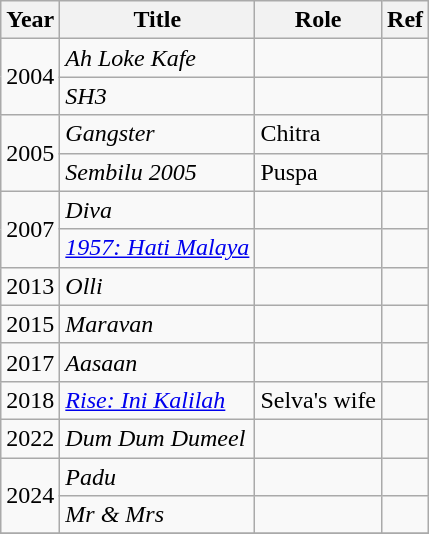<table class="wikitable sortable">
<tr>
<th>Year</th>
<th>Title</th>
<th>Role</th>
<th class="unsortable">Ref</th>
</tr>
<tr>
<td rowspan="2">2004</td>
<td><em>Ah Loke Kafe</em></td>
<td></td>
<td></td>
</tr>
<tr>
<td><em>SH3</em></td>
<td></td>
<td></td>
</tr>
<tr>
<td rowspan="2">2005</td>
<td><em>Gangster</em></td>
<td>Chitra</td>
<td></td>
</tr>
<tr>
<td><em>Sembilu 2005</em></td>
<td>Puspa</td>
<td></td>
</tr>
<tr>
<td rowspan="2">2007</td>
<td><em>Diva</em></td>
<td></td>
<td></td>
</tr>
<tr>
<td><em><a href='#'>1957: Hati Malaya</a></em></td>
<td></td>
<td></td>
</tr>
<tr>
<td>2013</td>
<td><em>Olli</em></td>
<td></td>
<td></td>
</tr>
<tr>
<td>2015</td>
<td><em>Maravan</em></td>
<td></td>
<td></td>
</tr>
<tr>
<td>2017</td>
<td><em>Aasaan</em></td>
<td></td>
<td></td>
</tr>
<tr>
<td>2018</td>
<td><em><a href='#'>Rise: Ini Kalilah</a></em></td>
<td>Selva's wife</td>
<td></td>
</tr>
<tr>
<td>2022</td>
<td><em>Dum Dum Dumeel</em></td>
<td></td>
<td></td>
</tr>
<tr>
<td rowspan="2">2024</td>
<td><em>Padu</em></td>
<td></td>
<td></td>
</tr>
<tr>
<td><em>Mr & Mrs</em></td>
<td></td>
<td></td>
</tr>
<tr>
</tr>
</table>
